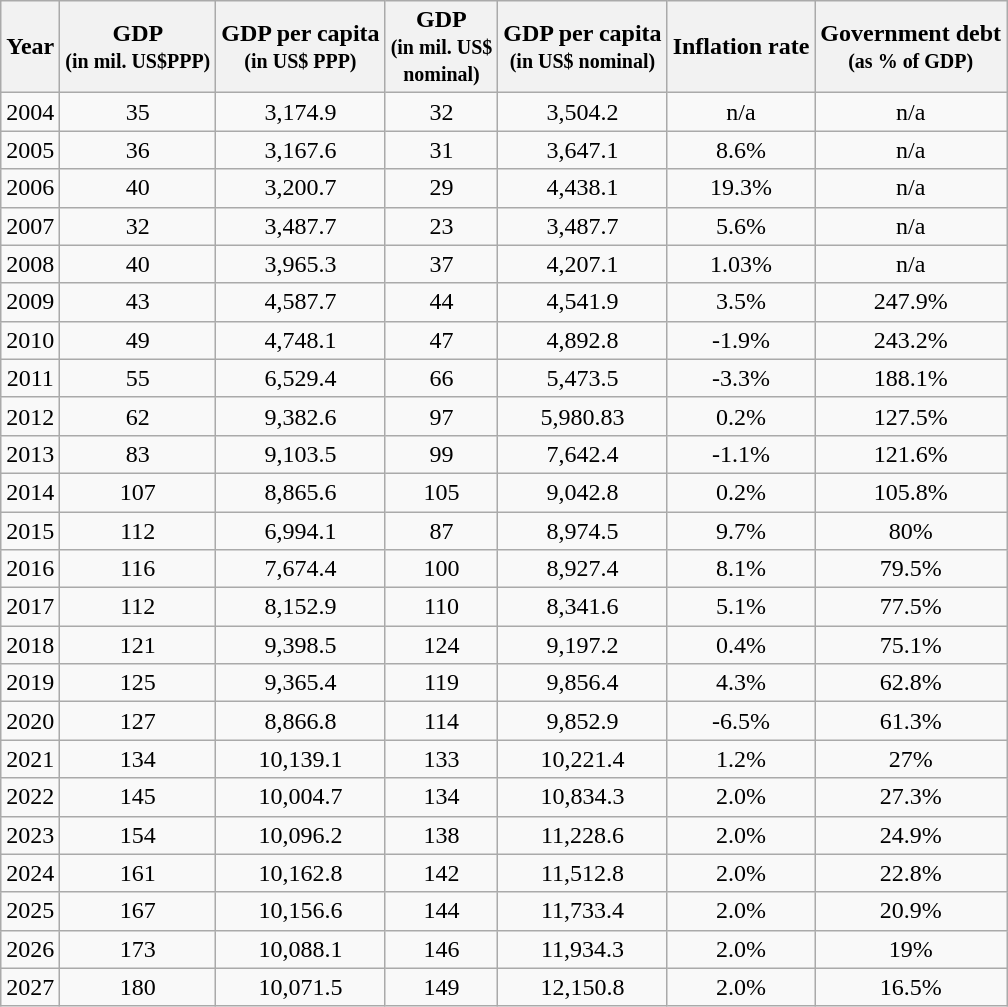<table class="wikitable" style="text-align: center;">
<tr>
<th>Year</th>
<th>GDP<br><small>(in mil. US$PPP)</small></th>
<th>GDP per capita<br><small>(in US$ PPP)</small></th>
<th>GDP<br><small>(in mil. US$<br>nominal)</small></th>
<th>GDP per capita<br><small>(in US$ nominal)</small></th>
<th>Inflation rate</th>
<th>Government debt<br><small>(as % of GDP)</small></th>
</tr>
<tr>
<td>2004</td>
<td>35</td>
<td>3,174.9</td>
<td>32</td>
<td>3,504.2</td>
<td>n/a</td>
<td>n/a</td>
</tr>
<tr>
<td>2005</td>
<td>36</td>
<td>3,167.6</td>
<td>31</td>
<td>3,647.1</td>
<td>8.6%</td>
<td>n/a</td>
</tr>
<tr>
<td>2006</td>
<td>40</td>
<td>3,200.7</td>
<td>29</td>
<td>4,438.1</td>
<td>19.3%</td>
<td>n/a</td>
</tr>
<tr>
<td>2007</td>
<td>32</td>
<td>3,487.7</td>
<td>23</td>
<td>3,487.7</td>
<td>5.6%</td>
<td>n/a</td>
</tr>
<tr>
<td>2008</td>
<td>40</td>
<td>3,965.3</td>
<td>37</td>
<td>4,207.1</td>
<td>1.03%</td>
<td>n/a</td>
</tr>
<tr>
<td>2009</td>
<td>43</td>
<td>4,587.7</td>
<td>44</td>
<td>4,541.9</td>
<td>3.5%</td>
<td>247.9%</td>
</tr>
<tr>
<td>2010</td>
<td>49</td>
<td>4,748.1</td>
<td>47</td>
<td>4,892.8</td>
<td>-1.9%</td>
<td>243.2%</td>
</tr>
<tr>
<td>2011</td>
<td>55</td>
<td>6,529.4</td>
<td>66</td>
<td>5,473.5</td>
<td>-3.3%</td>
<td>188.1%</td>
</tr>
<tr>
<td>2012</td>
<td>62</td>
<td>9,382.6</td>
<td>97</td>
<td>5,980.83</td>
<td>0.2%</td>
<td>127.5%</td>
</tr>
<tr>
<td>2013</td>
<td>83</td>
<td>9,103.5</td>
<td>99</td>
<td>7,642.4</td>
<td>-1.1%</td>
<td>121.6%</td>
</tr>
<tr>
<td>2014</td>
<td>107</td>
<td>8,865.6</td>
<td>105</td>
<td>9,042.8</td>
<td>0.2%</td>
<td>105.8%</td>
</tr>
<tr>
<td>2015</td>
<td>112</td>
<td>6,994.1</td>
<td>87</td>
<td>8,974.5</td>
<td>9.7%</td>
<td>80%</td>
</tr>
<tr>
<td>2016</td>
<td>116</td>
<td>7,674.4</td>
<td>100</td>
<td>8,927.4</td>
<td>8.1%</td>
<td>79.5%</td>
</tr>
<tr>
<td>2017</td>
<td>112</td>
<td>8,152.9</td>
<td>110</td>
<td>8,341.6</td>
<td>5.1%</td>
<td>77.5%</td>
</tr>
<tr>
<td>2018</td>
<td>121</td>
<td>9,398.5</td>
<td>124</td>
<td>9,197.2</td>
<td>0.4%</td>
<td>75.1%</td>
</tr>
<tr>
<td>2019</td>
<td>125</td>
<td>9,365.4</td>
<td>119</td>
<td>9,856.4</td>
<td>4.3%</td>
<td>62.8%</td>
</tr>
<tr>
<td>2020</td>
<td>127</td>
<td>8,866.8</td>
<td>114</td>
<td>9,852.9</td>
<td>-6.5%</td>
<td>61.3%</td>
</tr>
<tr>
<td>2021</td>
<td>134</td>
<td>10,139.1</td>
<td>133</td>
<td>10,221.4</td>
<td>1.2%</td>
<td>27%</td>
</tr>
<tr>
<td>2022</td>
<td>145</td>
<td>10,004.7</td>
<td>134</td>
<td>10,834.3</td>
<td>2.0%</td>
<td>27.3%</td>
</tr>
<tr>
<td>2023</td>
<td>154</td>
<td>10,096.2</td>
<td>138</td>
<td>11,228.6</td>
<td>2.0%</td>
<td>24.9%</td>
</tr>
<tr>
<td>2024</td>
<td>161</td>
<td>10,162.8</td>
<td>142</td>
<td>11,512.8</td>
<td>2.0%</td>
<td>22.8%</td>
</tr>
<tr>
<td>2025</td>
<td>167</td>
<td>10,156.6</td>
<td>144</td>
<td>11,733.4</td>
<td>2.0%</td>
<td>20.9%</td>
</tr>
<tr>
<td>2026</td>
<td>173</td>
<td>10,088.1</td>
<td>146</td>
<td>11,934.3</td>
<td>2.0%</td>
<td>19%</td>
</tr>
<tr>
<td>2027</td>
<td>180</td>
<td>10,071.5</td>
<td>149</td>
<td>12,150.8</td>
<td>2.0%</td>
<td>16.5%</td>
</tr>
</table>
